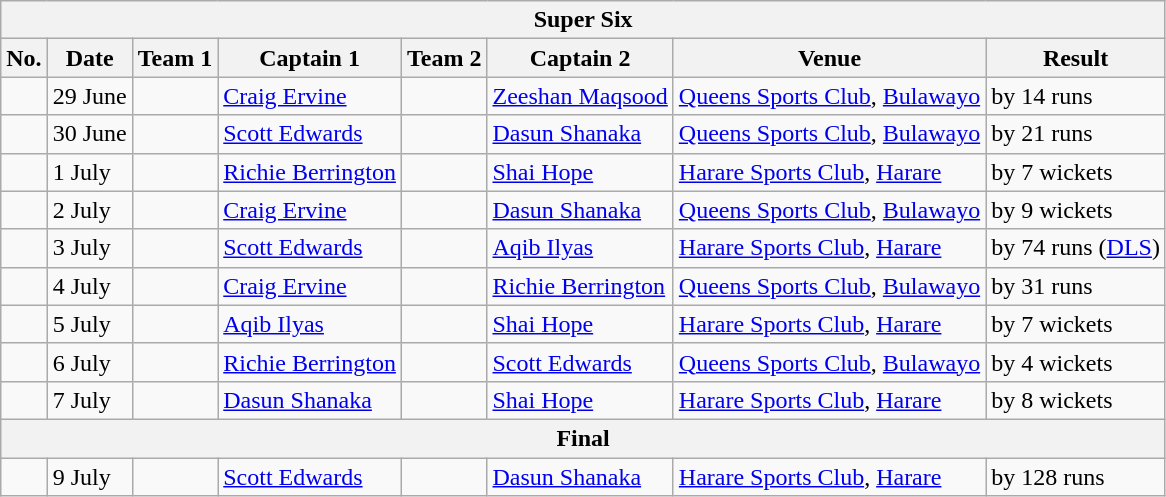<table class="wikitable">
<tr>
<th colspan="9">Super Six</th>
</tr>
<tr>
<th>No.</th>
<th>Date</th>
<th>Team 1</th>
<th>Captain 1</th>
<th>Team 2</th>
<th>Captain 2</th>
<th>Venue</th>
<th>Result</th>
</tr>
<tr>
<td></td>
<td>29 June</td>
<td></td>
<td><a href='#'>Craig Ervine</a></td>
<td></td>
<td><a href='#'>Zeeshan Maqsood</a></td>
<td><a href='#'>Queens Sports Club</a>, <a href='#'>Bulawayo</a></td>
<td> by 14 runs</td>
</tr>
<tr>
<td></td>
<td>30 June</td>
<td></td>
<td><a href='#'>Scott Edwards</a></td>
<td></td>
<td><a href='#'>Dasun Shanaka</a></td>
<td><a href='#'>Queens Sports Club</a>, <a href='#'>Bulawayo</a></td>
<td> by 21 runs</td>
</tr>
<tr>
<td></td>
<td>1 July</td>
<td></td>
<td><a href='#'>Richie Berrington</a></td>
<td></td>
<td><a href='#'>Shai Hope</a></td>
<td><a href='#'>Harare Sports Club</a>, <a href='#'>Harare</a></td>
<td> by 7 wickets</td>
</tr>
<tr>
<td></td>
<td>2 July</td>
<td></td>
<td><a href='#'>Craig Ervine</a></td>
<td></td>
<td><a href='#'>Dasun Shanaka</a></td>
<td><a href='#'>Queens Sports Club</a>, <a href='#'>Bulawayo</a></td>
<td> by 9 wickets</td>
</tr>
<tr>
<td></td>
<td>3 July</td>
<td></td>
<td><a href='#'>Scott Edwards</a></td>
<td></td>
<td><a href='#'>Aqib Ilyas</a></td>
<td><a href='#'>Harare Sports Club</a>, <a href='#'>Harare</a></td>
<td> by 74 runs (<a href='#'>DLS</a>)</td>
</tr>
<tr>
<td></td>
<td>4 July</td>
<td></td>
<td><a href='#'>Craig Ervine</a></td>
<td></td>
<td><a href='#'>Richie Berrington</a></td>
<td><a href='#'>Queens Sports Club</a>, <a href='#'>Bulawayo</a></td>
<td> by 31 runs</td>
</tr>
<tr>
<td></td>
<td>5 July</td>
<td></td>
<td><a href='#'>Aqib Ilyas</a></td>
<td></td>
<td><a href='#'>Shai Hope</a></td>
<td><a href='#'>Harare Sports Club</a>, <a href='#'>Harare</a></td>
<td> by 7 wickets</td>
</tr>
<tr>
<td></td>
<td>6 July</td>
<td></td>
<td><a href='#'>Richie Berrington</a></td>
<td></td>
<td><a href='#'>Scott Edwards</a></td>
<td><a href='#'>Queens Sports Club</a>, <a href='#'>Bulawayo</a></td>
<td> by 4 wickets</td>
</tr>
<tr>
<td></td>
<td>7 July</td>
<td></td>
<td><a href='#'>Dasun Shanaka</a></td>
<td></td>
<td><a href='#'>Shai Hope</a></td>
<td><a href='#'>Harare Sports Club</a>, <a href='#'>Harare</a></td>
<td> by 8 wickets</td>
</tr>
<tr>
<th colspan="9">Final</th>
</tr>
<tr>
<td></td>
<td>9 July</td>
<td></td>
<td><a href='#'>Scott Edwards</a></td>
<td></td>
<td><a href='#'>Dasun Shanaka</a></td>
<td><a href='#'>Harare Sports Club</a>, <a href='#'>Harare</a></td>
<td> by 128 runs</td>
</tr>
</table>
